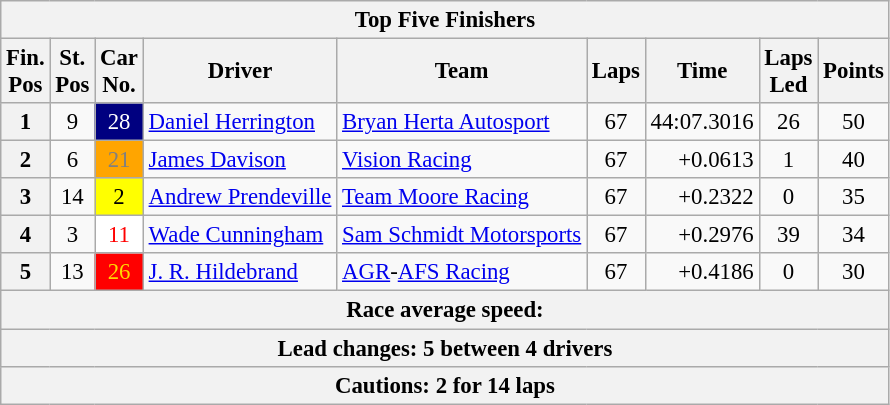<table class="wikitable" style="font-size:95%;">
<tr>
<th colspan=9>Top Five Finishers</th>
</tr>
<tr>
<th>Fin.<br>Pos</th>
<th>St.<br>Pos</th>
<th>Car<br>No.</th>
<th>Driver</th>
<th>Team</th>
<th>Laps</th>
<th>Time</th>
<th>Laps<br>Led</th>
<th>Points</th>
</tr>
<tr>
<th>1</th>
<td align=center>9</td>
<td style="background:navy; color:white;" align=center>28</td>
<td> <a href='#'>Daniel Herrington</a></td>
<td><a href='#'>Bryan Herta Autosport</a></td>
<td align=center>67</td>
<td align=right>44:07.3016</td>
<td align=center>26</td>
<td align=center>50</td>
</tr>
<tr>
<th>2</th>
<td align=center>6</td>
<td style="background:orange; color:grey;" align=center>21</td>
<td> <a href='#'>James Davison</a></td>
<td><a href='#'>Vision Racing</a></td>
<td align=center>67</td>
<td align=right>+0.0613</td>
<td align=center>1</td>
<td align=center>40</td>
</tr>
<tr>
<th>3</th>
<td align=center>14</td>
<td style="background:yellow; color:black;" align=center>2</td>
<td> <a href='#'>Andrew Prendeville</a></td>
<td><a href='#'>Team Moore Racing</a></td>
<td align=center>67</td>
<td align=right>+0.2322</td>
<td align=center>0</td>
<td align=center>35</td>
</tr>
<tr>
<th>4</th>
<td align=center>3</td>
<td style="background:white; color:red;" align=center>11</td>
<td> <a href='#'>Wade Cunningham</a></td>
<td><a href='#'>Sam Schmidt Motorsports</a></td>
<td align=center>67</td>
<td align=right>+0.2976</td>
<td align=center>39</td>
<td align=center>34</td>
</tr>
<tr>
<th>5</th>
<td align=center>13</td>
<td style="background:red; color:gold;" align=center>26</td>
<td> <a href='#'>J. R. Hildebrand</a></td>
<td><a href='#'>AGR</a>-<a href='#'>AFS Racing</a></td>
<td align=center>67</td>
<td align=right>+0.4186</td>
<td align=center>0</td>
<td align=center>30</td>
</tr>
<tr>
<th colspan=9>Race average speed: </th>
</tr>
<tr>
<th colspan=9>Lead changes: 5 between 4 drivers</th>
</tr>
<tr>
<th colspan=9>Cautions: 2 for 14 laps</th>
</tr>
</table>
